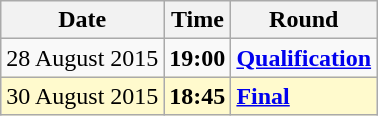<table class="wikitable">
<tr>
<th>Date</th>
<th>Time</th>
<th>Round</th>
</tr>
<tr>
<td>28 August 2015</td>
<td><strong>19:00</strong></td>
<td><strong><a href='#'>Qualification</a></strong></td>
</tr>
<tr style=background:lemonchiffon>
<td>30 August 2015</td>
<td><strong>18:45</strong></td>
<td><strong><a href='#'>Final</a></strong></td>
</tr>
</table>
